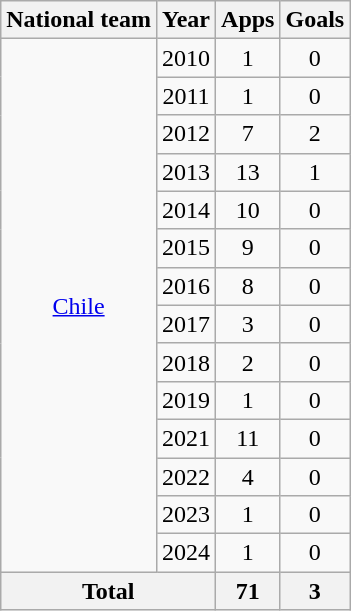<table class="wikitable" style="text-align:center">
<tr>
<th>National team</th>
<th>Year</th>
<th>Apps</th>
<th>Goals</th>
</tr>
<tr>
<td rowspan="14"><a href='#'>Chile</a></td>
<td>2010</td>
<td>1</td>
<td>0</td>
</tr>
<tr>
<td>2011</td>
<td>1</td>
<td>0</td>
</tr>
<tr>
<td>2012</td>
<td>7</td>
<td>2</td>
</tr>
<tr>
<td>2013</td>
<td>13</td>
<td>1</td>
</tr>
<tr>
<td>2014</td>
<td>10</td>
<td>0</td>
</tr>
<tr>
<td>2015</td>
<td>9</td>
<td>0</td>
</tr>
<tr>
<td>2016</td>
<td>8</td>
<td>0</td>
</tr>
<tr>
<td>2017</td>
<td>3</td>
<td>0</td>
</tr>
<tr>
<td>2018</td>
<td>2</td>
<td>0</td>
</tr>
<tr>
<td>2019</td>
<td>1</td>
<td>0</td>
</tr>
<tr>
<td>2021</td>
<td>11</td>
<td>0</td>
</tr>
<tr>
<td>2022</td>
<td>4</td>
<td>0</td>
</tr>
<tr>
<td>2023</td>
<td>1</td>
<td>0</td>
</tr>
<tr>
<td>2024</td>
<td>1</td>
<td>0</td>
</tr>
<tr>
<th colspan="2">Total</th>
<th>71</th>
<th>3</th>
</tr>
</table>
